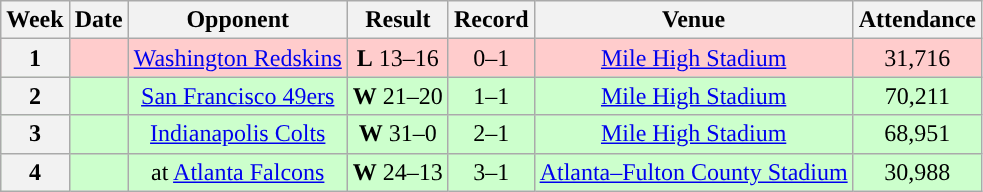<table class="wikitable" style="text-align:center">
<tr>
<th>Week</th>
<th>Date</th>
<th>Opponent</th>
<th>Result</th>
<th>Record</th>
<th>Venue</th>
<th>Attendance</th>
</tr>
<tr style="background:#fcc">
<th>1</th>
<td></td>
<td><a href='#'>Washington Redskins</a></td>
<td><strong>L</strong> 13–16</td>
<td>0–1</td>
<td><a href='#'>Mile High Stadium</a></td>
<td>31,716</td>
</tr>
<tr style="background:#cfc">
<th>2</th>
<td></td>
<td><a href='#'>San Francisco 49ers</a></td>
<td><strong>W</strong> 21–20</td>
<td>1–1</td>
<td><a href='#'>Mile High Stadium</a></td>
<td>70,211</td>
</tr>
<tr style="background:#cfc">
<th>3</th>
<td></td>
<td><a href='#'>Indianapolis Colts</a></td>
<td><strong>W</strong> 31–0</td>
<td>2–1</td>
<td><a href='#'>Mile High Stadium</a></td>
<td>68,951</td>
</tr>
<tr style="background:#cfc">
<th>4</th>
<td></td>
<td>at <a href='#'>Atlanta Falcons</a></td>
<td><strong>W</strong> 24–13</td>
<td>3–1</td>
<td><a href='#'>Atlanta–Fulton County Stadium</a></td>
<td>30,988</td>
</tr>
</table>
